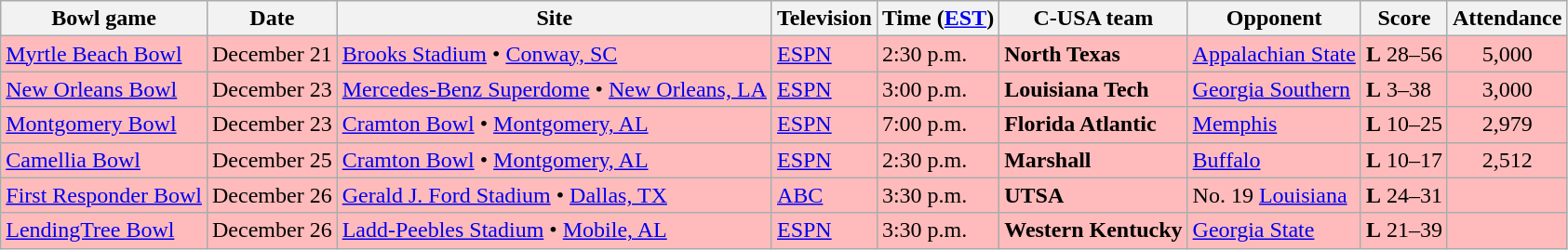<table class="wikitable">
<tr>
<th>Bowl game</th>
<th>Date</th>
<th>Site</th>
<th>Television</th>
<th>Time (<a href='#'>EST</a>)</th>
<th>C-USA team</th>
<th>Opponent</th>
<th>Score</th>
<th>Attendance</th>
</tr>
<tr style="background:#fbb;">
<td><a href='#'>Myrtle Beach Bowl</a></td>
<td>December 21</td>
<td><a href='#'>Brooks Stadium</a> • <a href='#'>Conway, SC</a></td>
<td><a href='#'>ESPN</a></td>
<td>2:30 p.m.</td>
<td><strong>North Texas</strong></td>
<td><a href='#'>Appalachian State</a></td>
<td><strong>L</strong> 28–56</td>
<td align="center">5,000</td>
</tr>
<tr style="background:#fbb;">
<td><a href='#'>New Orleans Bowl</a></td>
<td>December 23</td>
<td><a href='#'>Mercedes-Benz Superdome</a> • <a href='#'>New Orleans, LA</a></td>
<td><a href='#'>ESPN</a></td>
<td>3:00 p.m.</td>
<td><strong>Louisiana Tech</strong></td>
<td><a href='#'>Georgia Southern</a></td>
<td><strong>L</strong> 3–38</td>
<td align="center">3,000</td>
</tr>
<tr style="background:#fbb;">
<td><a href='#'>Montgomery Bowl</a></td>
<td>December 23</td>
<td><a href='#'>Cramton Bowl</a> • <a href='#'>Montgomery, AL</a></td>
<td><a href='#'>ESPN</a></td>
<td>7:00 p.m.</td>
<td><strong>Florida Atlantic</strong></td>
<td><a href='#'>Memphis</a></td>
<td><strong>L</strong> 10–25</td>
<td align="center">2,979</td>
</tr>
<tr style="background:#fbb;">
<td><a href='#'>Camellia Bowl</a></td>
<td>December 25</td>
<td><a href='#'>Cramton Bowl</a> • <a href='#'>Montgomery, AL</a></td>
<td><a href='#'>ESPN</a></td>
<td>2:30 p.m.</td>
<td><strong>Marshall</strong></td>
<td><a href='#'>Buffalo</a></td>
<td><strong>L</strong> 10–17</td>
<td align="center">2,512</td>
</tr>
<tr style="background:#fbb;">
<td><a href='#'>First Responder Bowl</a></td>
<td>December 26</td>
<td><a href='#'>Gerald J. Ford Stadium</a> • <a href='#'>Dallas, TX</a></td>
<td><a href='#'>ABC</a></td>
<td>3:30 p.m.</td>
<td><strong>UTSA</strong></td>
<td>No. 19 <a href='#'>Louisiana</a></td>
<td><strong>L</strong> 24–31</td>
<td align="center"></td>
</tr>
<tr style="background:#fbb;">
<td><a href='#'>LendingTree Bowl</a></td>
<td>December 26</td>
<td><a href='#'>Ladd-Peebles Stadium</a> • <a href='#'>Mobile, AL</a></td>
<td><a href='#'>ESPN</a></td>
<td>3:30 p.m.</td>
<td><strong>Western Kentucky</strong></td>
<td><a href='#'>Georgia State</a></td>
<td><strong>L</strong> 21–39</td>
<td align="center"></td>
</tr>
</table>
